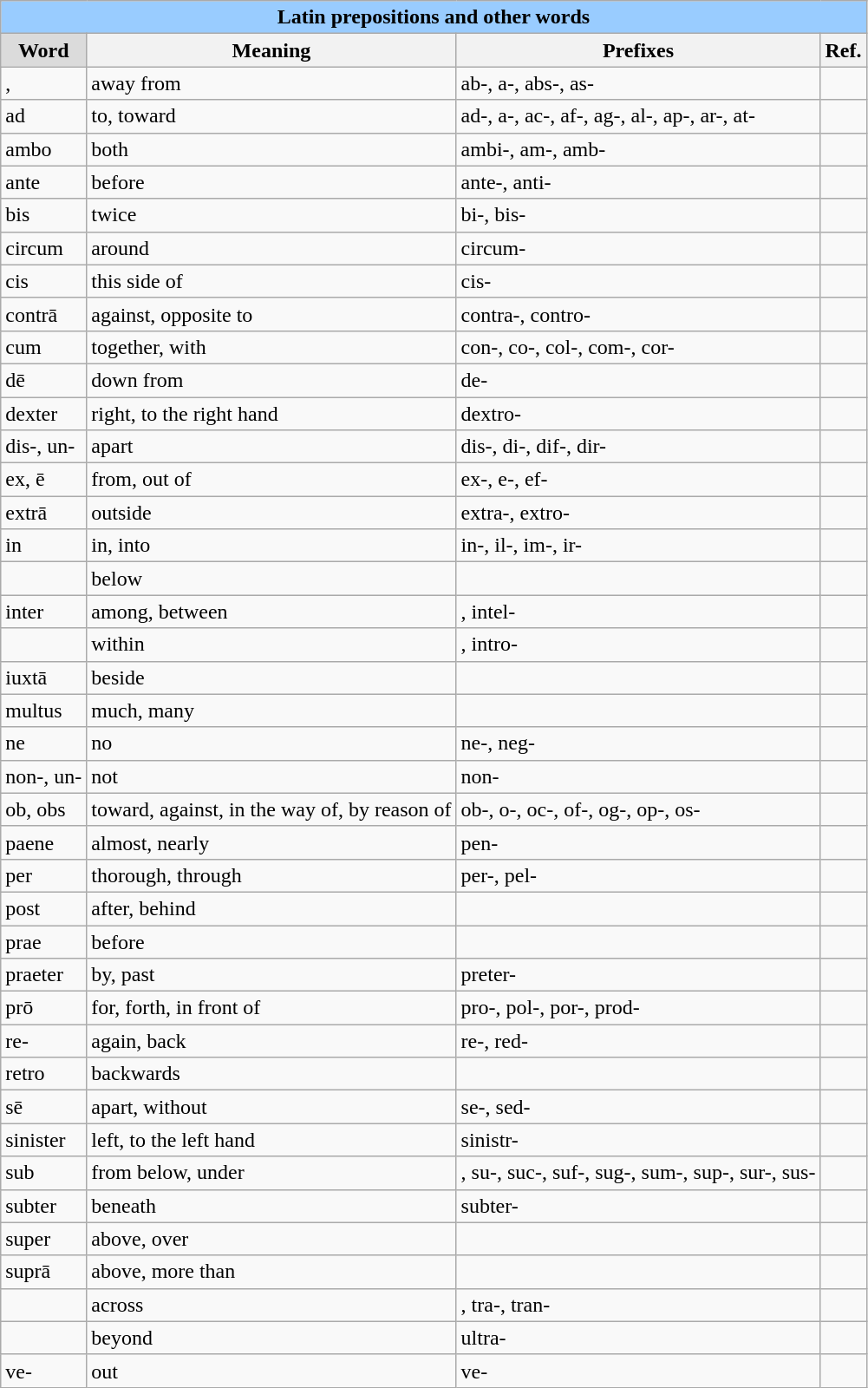<table class="wikitable">
<tr>
<th colspan="4" style="background:#9cf;">Latin prepositions and other words</th>
</tr>
<tr>
<th style="background:#DBDBDB">Word</th>
<th>Meaning</th>
<th>Prefixes</th>
<th>Ref.</th>
</tr>
<tr>
<td>, </td>
<td>away from</td>
<td>ab-, a-, abs-, as-</td>
<td></td>
</tr>
<tr>
<td>ad</td>
<td>to, toward</td>
<td>ad-, a-, ac-, af-, ag-, al-, ap-, ar-, at-</td>
<td></td>
</tr>
<tr>
<td>ambo</td>
<td>both</td>
<td>ambi-, am-, amb-</td>
<td></td>
</tr>
<tr>
<td>ante</td>
<td>before</td>
<td>ante-, anti-</td>
<td></td>
</tr>
<tr>
<td>bis</td>
<td>twice</td>
<td>bi-, bis-</td>
<td></td>
</tr>
<tr>
<td>circum</td>
<td>around</td>
<td>circum-</td>
<td></td>
</tr>
<tr>
<td>cis</td>
<td>this side of</td>
<td>cis-</td>
<td></td>
</tr>
<tr>
<td>contrā</td>
<td>against, opposite to</td>
<td>contra-, contro-</td>
<td></td>
</tr>
<tr>
<td>cum</td>
<td>together, with</td>
<td>con-, co-, col-, com-, cor-</td>
<td></td>
</tr>
<tr>
<td>dē</td>
<td>down from</td>
<td>de-</td>
<td></td>
</tr>
<tr>
<td>dexter</td>
<td>right, to the right hand</td>
<td>dextro-</td>
<td></td>
</tr>
<tr>
<td>dis-, un-</td>
<td>apart</td>
<td>dis-, di-, dif-, dir-</td>
<td></td>
</tr>
<tr>
<td>ex, ē</td>
<td>from, out of</td>
<td>ex-, e-, ef-</td>
<td></td>
</tr>
<tr>
<td>extrā</td>
<td>outside</td>
<td>extra-, extro-</td>
<td></td>
</tr>
<tr>
<td>in</td>
<td>in, into</td>
<td>in-, il-, im-, ir-</td>
<td></td>
</tr>
<tr>
<td></td>
<td>below</td>
<td></td>
<td></td>
</tr>
<tr>
<td>inter</td>
<td>among, between</td>
<td>, intel-</td>
<td></td>
</tr>
<tr>
<td></td>
<td>within</td>
<td>, intro-</td>
<td></td>
</tr>
<tr>
<td>iuxtā</td>
<td>beside</td>
<td></td>
<td></td>
</tr>
<tr>
<td>multus</td>
<td>much, many</td>
<td></td>
<td></td>
</tr>
<tr>
<td>ne</td>
<td>no</td>
<td>ne-, neg-</td>
<td></td>
</tr>
<tr>
<td>non-, un-</td>
<td>not</td>
<td>non-</td>
<td></td>
</tr>
<tr>
<td>ob, obs</td>
<td>toward, against, in the way of, by reason of</td>
<td>ob-, o-, oc-, of-, og-, op-, os-</td>
<td></td>
</tr>
<tr>
<td>paene</td>
<td>almost, nearly</td>
<td>pen-</td>
<td></td>
</tr>
<tr>
<td>per</td>
<td>thorough, through</td>
<td>per-, pel-</td>
<td></td>
</tr>
<tr>
<td>post</td>
<td>after, behind</td>
<td></td>
<td></td>
</tr>
<tr>
<td>prae</td>
<td>before</td>
<td></td>
<td></td>
</tr>
<tr>
<td>praeter</td>
<td>by, past</td>
<td>preter-</td>
<td></td>
</tr>
<tr>
<td>prō</td>
<td>for, forth, in front of</td>
<td>pro-, pol-, por-, prod-</td>
<td></td>
</tr>
<tr>
<td>re-</td>
<td>again, back</td>
<td>re-, red-</td>
<td></td>
</tr>
<tr>
<td>retro</td>
<td>backwards</td>
<td></td>
<td></td>
</tr>
<tr>
<td>sē</td>
<td>apart, without</td>
<td>se-, sed-</td>
<td></td>
</tr>
<tr>
<td>sinister</td>
<td>left, to the left hand</td>
<td>sinistr-</td>
<td></td>
</tr>
<tr>
<td>sub</td>
<td>from below, under</td>
<td>, su-, suc-, suf-, sug-, sum-, sup-, sur-, sus-</td>
<td></td>
</tr>
<tr>
<td>subter</td>
<td>beneath</td>
<td>subter-</td>
<td></td>
</tr>
<tr>
<td>super</td>
<td>above, over</td>
<td></td>
<td></td>
</tr>
<tr>
<td>suprā</td>
<td>above, more than</td>
<td></td>
<td></td>
</tr>
<tr>
<td></td>
<td>across</td>
<td>, tra-, tran-</td>
<td></td>
</tr>
<tr>
<td></td>
<td>beyond</td>
<td>ultra-</td>
<td></td>
</tr>
<tr>
<td>ve-</td>
<td>out</td>
<td>ve-</td>
<td></td>
</tr>
</table>
